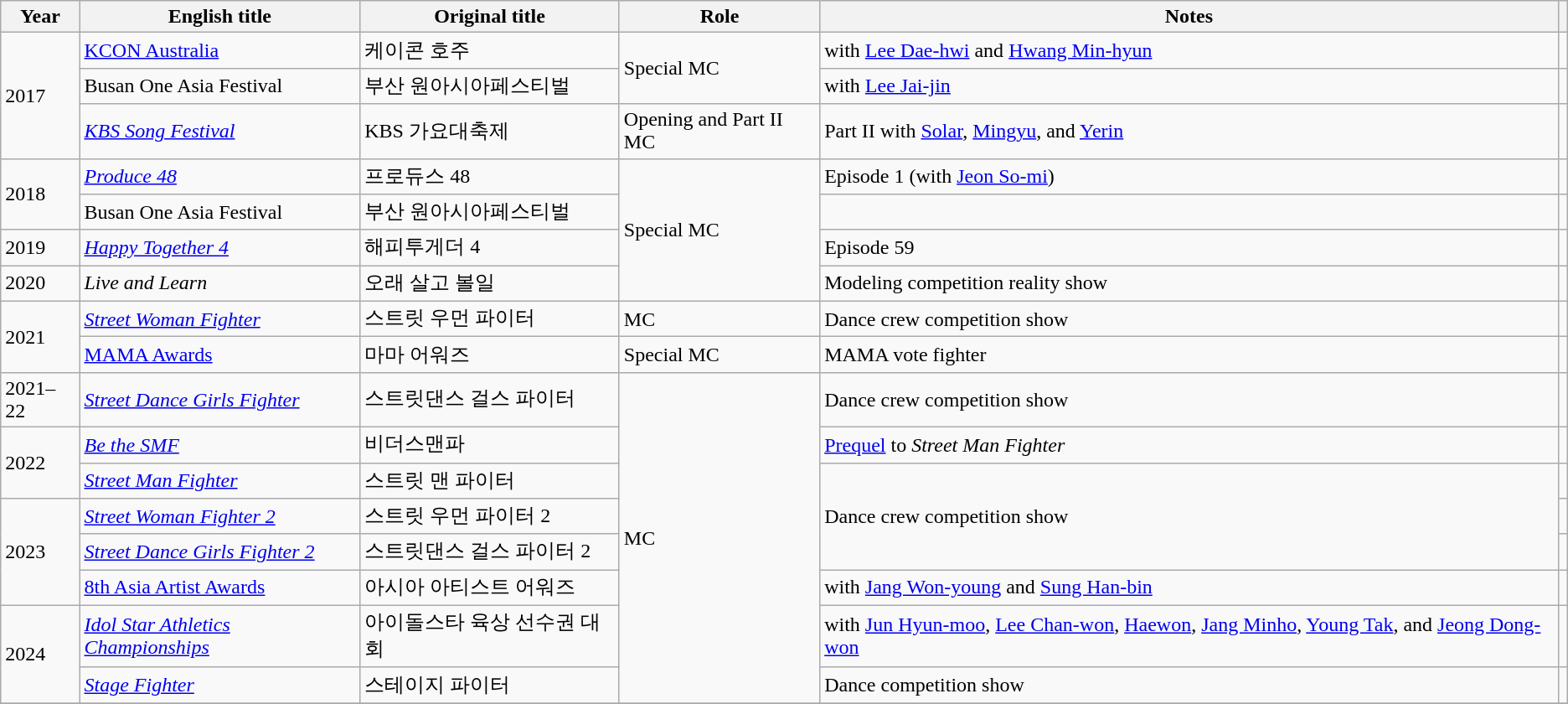<table class="wikitable sortable">
<tr>
<th>Year</th>
<th>English title</th>
<th>Original title</th>
<th>Role</th>
<th>Notes</th>
<th scope="col" class="unsortable"></th>
</tr>
<tr>
<td rowspan="3">2017</td>
<td><a href='#'>KCON Australia</a></td>
<td>케이콘 호주</td>
<td rowspan="2">Special MC</td>
<td>with <a href='#'>Lee Dae-hwi</a> and <a href='#'>Hwang Min-hyun</a></td>
<td></td>
</tr>
<tr>
<td>Busan One Asia Festival</td>
<td>부산 원아시아페스티벌</td>
<td>with <a href='#'>Lee Jai-jin</a></td>
<td></td>
</tr>
<tr>
<td><em><a href='#'>KBS Song Festival</a></em></td>
<td>KBS 가요대축제</td>
<td>Opening and Part II MC</td>
<td>Part II with <a href='#'>Solar</a>, <a href='#'>Mingyu</a>, and <a href='#'>Yerin</a></td>
<td></td>
</tr>
<tr>
<td rowspan="2">2018</td>
<td><em><a href='#'>Produce 48</a></em></td>
<td>프로듀스 48</td>
<td rowspan="4">Special MC</td>
<td>Episode 1 (with <a href='#'>Jeon So-mi</a>)</td>
<td></td>
</tr>
<tr>
<td>Busan One Asia Festival</td>
<td>부산 원아시아페스티벌</td>
<td></td>
<td></td>
</tr>
<tr>
<td>2019</td>
<td><em><a href='#'>Happy Together 4</a></em></td>
<td>해피투게더 4</td>
<td>Episode 59</td>
<td></td>
</tr>
<tr>
<td>2020</td>
<td><em>Live and Learn</em></td>
<td>오래 살고 볼일</td>
<td>Modeling competition reality show</td>
<td></td>
</tr>
<tr>
<td rowspan="2">2021</td>
<td><em><a href='#'>Street Woman Fighter</a></em></td>
<td>스트릿 우먼 파이터</td>
<td>MC</td>
<td>Dance crew competition show</td>
<td></td>
</tr>
<tr>
<td><a href='#'>MAMA Awards</a></td>
<td>마마 어워즈</td>
<td>Special MC</td>
<td>MAMA vote fighter</td>
<td></td>
</tr>
<tr>
<td>2021–22</td>
<td><em><a href='#'>Street Dance Girls Fighter</a></em></td>
<td>스트릿댄스 걸스 파이터</td>
<td rowspan="8">MC</td>
<td>Dance crew competition show</td>
<td></td>
</tr>
<tr>
<td rowspan="2">2022</td>
<td><em><a href='#'>Be the SMF</a></em></td>
<td>비더스맨파</td>
<td><a href='#'>Prequel</a> to <em>Street Man Fighter</em></td>
<td></td>
</tr>
<tr>
<td><em><a href='#'>Street Man Fighter</a></em></td>
<td>스트릿 맨 파이터</td>
<td rowspan="3">Dance crew competition show</td>
<td></td>
</tr>
<tr>
<td rowspan="3">2023</td>
<td><em><a href='#'>Street Woman Fighter 2</a></em></td>
<td>스트릿 우먼 파이터 2</td>
<td></td>
</tr>
<tr>
<td><em><a href='#'>Street Dance Girls Fighter 2</a></em></td>
<td>스트릿댄스 걸스 파이터 2</td>
<td></td>
</tr>
<tr>
<td><a href='#'>8th Asia Artist Awards</a></td>
<td>아시아 아티스트 어워즈</td>
<td>with <a href='#'>Jang Won-young</a> and <a href='#'>Sung Han-bin</a></td>
<td></td>
</tr>
<tr>
<td rowspan="2">2024</td>
<td><em><a href='#'>Idol Star Athletics Championships</a></em></td>
<td>아이돌스타 육상 선수권 대회</td>
<td>with <a href='#'>Jun Hyun-moo</a>, <a href='#'>Lee Chan-won</a>, <a href='#'>Haewon</a>, <a href='#'>Jang Minho</a>, <a href='#'>Young Tak</a>, and <a href='#'>Jeong Dong-won</a></td>
<td></td>
</tr>
<tr>
<td><em><a href='#'>Stage Fighter</a></em></td>
<td>스테이지 파이터</td>
<td>Dance competition show</td>
<td></td>
</tr>
<tr>
</tr>
</table>
